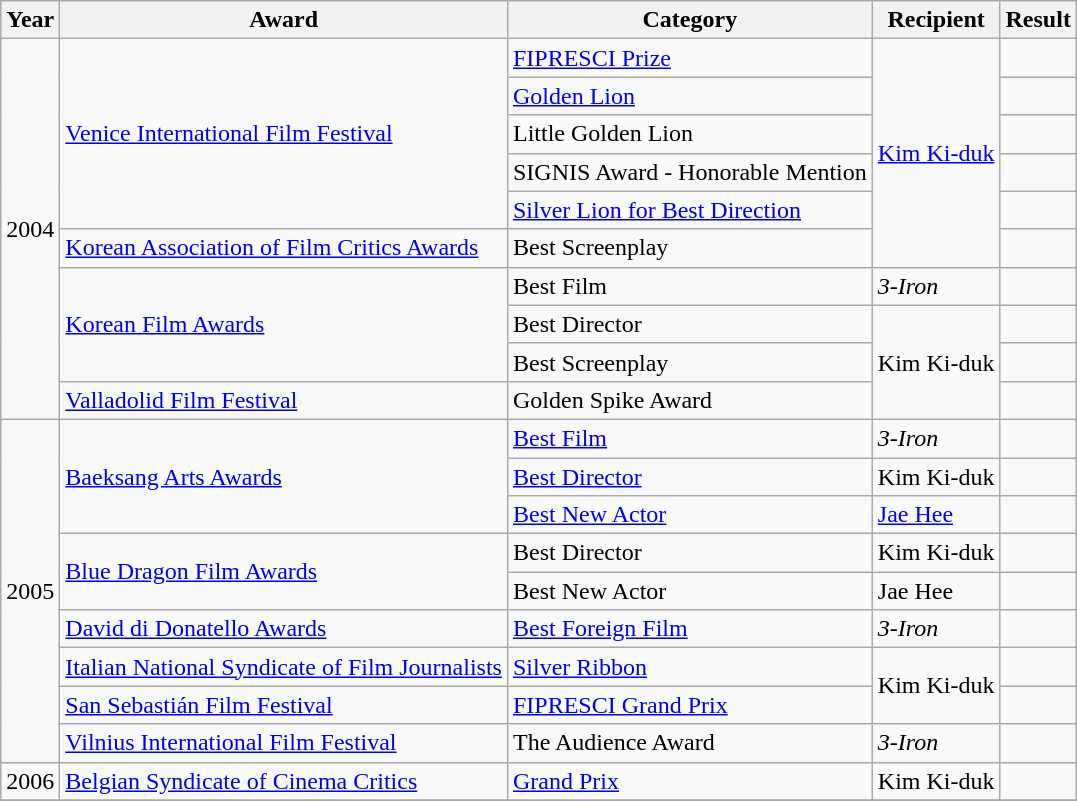<table class="wikitable">
<tr>
<th>Year</th>
<th>Award</th>
<th>Category</th>
<th>Recipient</th>
<th>Result</th>
</tr>
<tr>
<td rowspan=10>2004</td>
<td rowspan=5><a href='#'>Venice International Film Festival</a></td>
<td><a href='#'>FIPRESCI Prize</a></td>
<td rowspan="6"><a href='#'>Kim Ki-duk</a></td>
<td></td>
</tr>
<tr>
<td><a href='#'>Golden Lion</a></td>
<td></td>
</tr>
<tr>
<td>Little Golden Lion</td>
<td></td>
</tr>
<tr>
<td>SIGNIS Award - Honorable Mention</td>
<td></td>
</tr>
<tr>
<td><a href='#'>Silver Lion for Best Direction</a></td>
<td></td>
</tr>
<tr>
<td><a href='#'>Korean Association of Film Critics Awards</a></td>
<td>Best Screenplay</td>
<td></td>
</tr>
<tr>
<td rowspan=3><a href='#'>Korean Film Awards</a></td>
<td>Best Film</td>
<td><em>3-Iron</em></td>
<td></td>
</tr>
<tr>
<td>Best Director</td>
<td rowspan="3">Kim Ki-duk</td>
<td></td>
</tr>
<tr>
<td>Best Screenplay</td>
<td></td>
</tr>
<tr>
<td><a href='#'>Valladolid Film Festival</a></td>
<td>Golden Spike Award</td>
<td></td>
</tr>
<tr>
<td rowspan=9>2005</td>
<td rowspan=3><a href='#'>Baeksang Arts Awards</a></td>
<td><a href='#'>Best Film</a></td>
<td><em>3-Iron</em></td>
<td></td>
</tr>
<tr>
<td><a href='#'>Best Director</a></td>
<td>Kim Ki-duk</td>
<td></td>
</tr>
<tr>
<td><a href='#'>Best New Actor</a></td>
<td><a href='#'>Jae Hee</a></td>
<td></td>
</tr>
<tr>
<td rowspan=2><a href='#'>Blue Dragon Film Awards</a></td>
<td>Best Director</td>
<td>Kim Ki-duk</td>
<td></td>
</tr>
<tr>
<td>Best New Actor</td>
<td>Jae Hee</td>
<td></td>
</tr>
<tr>
<td><a href='#'>David di Donatello Awards</a></td>
<td><a href='#'>Best Foreign Film</a></td>
<td><em>3-Iron</em></td>
<td></td>
</tr>
<tr>
<td><a href='#'>Italian National Syndicate of Film Journalists</a></td>
<td><a href='#'>Silver Ribbon</a></td>
<td rowspan="2">Kim Ki-duk</td>
<td></td>
</tr>
<tr>
<td><a href='#'>San Sebastián Film Festival</a></td>
<td><a href='#'>FIPRESCI Grand Prix</a></td>
<td></td>
</tr>
<tr>
<td><a href='#'>Vilnius International Film Festival</a></td>
<td>The Audience Award</td>
<td><em>3-Iron</em></td>
<td></td>
</tr>
<tr>
<td>2006</td>
<td><a href='#'>Belgian Syndicate of Cinema Critics</a></td>
<td><a href='#'>Grand Prix</a></td>
<td>Kim Ki-duk</td>
<td></td>
</tr>
<tr>
</tr>
</table>
